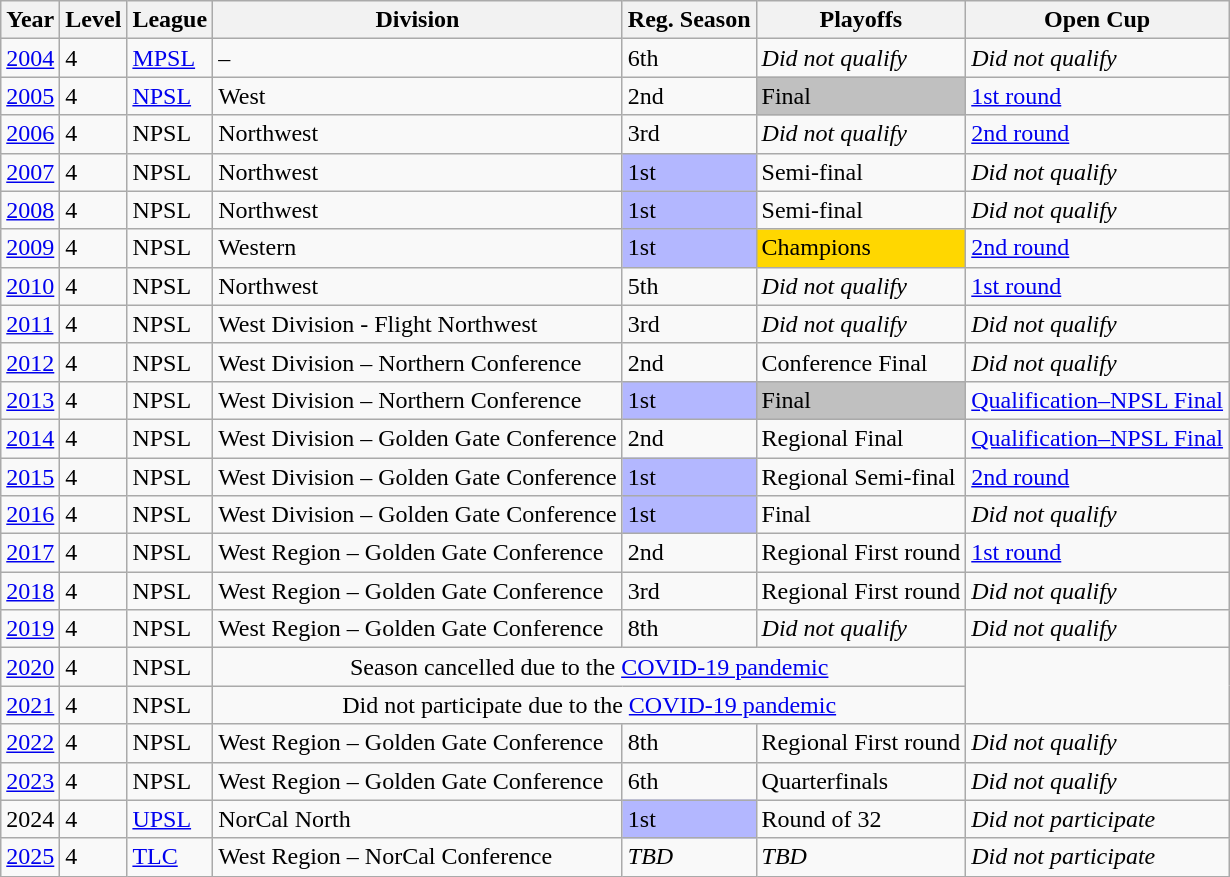<table class="wikitable">
<tr>
<th>Year</th>
<th>Level</th>
<th>League</th>
<th>Division</th>
<th>Reg. Season</th>
<th>Playoffs</th>
<th>Open Cup</th>
</tr>
<tr>
<td><a href='#'>2004</a></td>
<td>4</td>
<td><a href='#'>MPSL</a></td>
<td>–</td>
<td>6th</td>
<td><em>Did not qualify</em></td>
<td><em>Did not qualify</em></td>
</tr>
<tr>
<td><a href='#'>2005</a></td>
<td>4</td>
<td><a href='#'>NPSL</a></td>
<td>West</td>
<td>2nd</td>
<td bgcolor="Silver">Final</td>
<td><a href='#'>1st round</a></td>
</tr>
<tr>
<td><a href='#'>2006</a></td>
<td>4</td>
<td>NPSL</td>
<td>Northwest</td>
<td>3rd</td>
<td><em>Did not qualify</em></td>
<td><a href='#'>2nd round</a></td>
</tr>
<tr>
<td><a href='#'>2007</a></td>
<td>4</td>
<td>NPSL</td>
<td>Northwest</td>
<td bgcolor="B3B7FF">1st</td>
<td>Semi-final</td>
<td><em>Did not qualify</em></td>
</tr>
<tr>
<td><a href='#'>2008</a></td>
<td>4</td>
<td>NPSL</td>
<td>Northwest</td>
<td bgcolor="B3B7FF">1st</td>
<td>Semi-final</td>
<td><em>Did not qualify</em></td>
</tr>
<tr>
<td><a href='#'>2009</a></td>
<td>4</td>
<td>NPSL</td>
<td>Western</td>
<td bgcolor="B3B7FF">1st</td>
<td bgcolor="Gold">Champions</td>
<td><a href='#'>2nd round</a></td>
</tr>
<tr>
<td><a href='#'>2010</a></td>
<td>4</td>
<td>NPSL</td>
<td>Northwest</td>
<td>5th</td>
<td><em>Did not qualify</em></td>
<td><a href='#'>1st round</a></td>
</tr>
<tr>
<td><a href='#'>2011</a></td>
<td>4</td>
<td>NPSL</td>
<td>West Division - Flight Northwest</td>
<td>3rd</td>
<td><em>Did not qualify</em></td>
<td><em>Did not qualify</em></td>
</tr>
<tr>
<td><a href='#'>2012</a></td>
<td>4</td>
<td>NPSL</td>
<td>West Division – Northern Conference</td>
<td>2nd</td>
<td>Conference Final</td>
<td><em>Did not qualify</em></td>
</tr>
<tr>
<td><a href='#'>2013</a></td>
<td>4</td>
<td>NPSL</td>
<td>West Division – Northern Conference</td>
<td bgcolor="B3B7FF">1st</td>
<td bgcolor="Silver">Final</td>
<td><a href='#'>Qualification–NPSL Final</a></td>
</tr>
<tr>
<td><a href='#'>2014</a></td>
<td>4</td>
<td>NPSL</td>
<td>West Division – Golden Gate Conference</td>
<td>2nd</td>
<td>Regional Final</td>
<td><a href='#'>Qualification–NPSL Final</a></td>
</tr>
<tr>
<td><a href='#'>2015</a></td>
<td>4</td>
<td>NPSL</td>
<td>West Division – Golden Gate Conference</td>
<td bgcolor="B3B7FF">1st</td>
<td>Regional Semi-final</td>
<td><a href='#'>2nd round</a></td>
</tr>
<tr>
<td><a href='#'>2016</a></td>
<td>4</td>
<td>NPSL</td>
<td>West Division – Golden Gate Conference</td>
<td bgcolor="B3B7FF">1st</td>
<td bcgolor="Silver">Final</td>
<td><em>Did not qualify</em></td>
</tr>
<tr>
<td><a href='#'>2017</a></td>
<td>4</td>
<td>NPSL</td>
<td>West Region – Golden Gate Conference</td>
<td>2nd</td>
<td>Regional First round</td>
<td><a href='#'>1st round</a></td>
</tr>
<tr>
<td><a href='#'>2018</a></td>
<td>4</td>
<td>NPSL</td>
<td>West Region – Golden Gate Conference</td>
<td>3rd</td>
<td>Regional First round</td>
<td><em>Did not qualify</em></td>
</tr>
<tr>
<td><a href='#'>2019</a></td>
<td>4</td>
<td>NPSL</td>
<td>West Region – Golden Gate Conference</td>
<td>8th</td>
<td><em>Did not qualify</em></td>
<td><em>Did not qualify</em></td>
</tr>
<tr>
<td><a href='#'>2020</a></td>
<td>4</td>
<td>NPSL</td>
<td colspan=3 align=center>Season cancelled due to the <a href='#'>COVID-19 pandemic</a></td>
</tr>
<tr>
<td><a href='#'>2021</a></td>
<td>4</td>
<td>NPSL</td>
<td colspan=3 align=center>Did not participate due to the <a href='#'>COVID-19 pandemic</a></td>
</tr>
<tr>
<td><a href='#'>2022</a></td>
<td>4</td>
<td>NPSL</td>
<td>West Region – Golden Gate Conference</td>
<td>8th</td>
<td>Regional First round</td>
<td><em>Did not qualify</em></td>
</tr>
<tr>
<td><a href='#'>2023</a></td>
<td>4</td>
<td>NPSL</td>
<td>West Region – Golden Gate Conference</td>
<td>6th</td>
<td>Quarterfinals</td>
<td><em>Did not qualify</em></td>
</tr>
<tr>
<td>2024</td>
<td>4</td>
<td><a href='#'>UPSL</a></td>
<td>NorCal North</td>
<td bgcolor="B3B7FF">1st</td>
<td>Round of 32</td>
<td><em>Did not participate</em></td>
</tr>
<tr>
<td><a href='#'>2025</a></td>
<td>4</td>
<td><a href='#'>TLC</a></td>
<td>West Region – NorCal Conference</td>
<td><em>TBD</em></td>
<td><em>TBD</em></td>
<td><em>Did not participate</em></td>
</tr>
</table>
